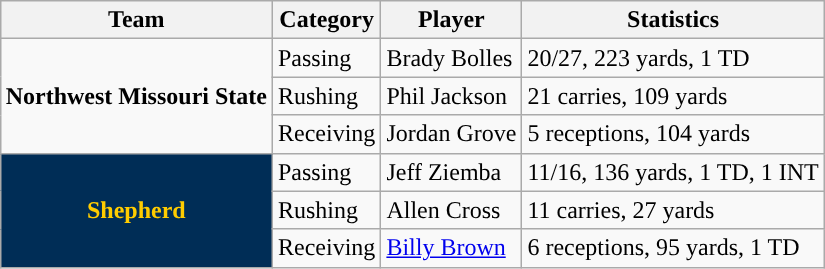<table class="wikitable" style="float: right;">
<tr>
<th>Team</th>
<th>Category</th>
<th>Player</th>
<th>Statistics</th>
</tr>
<tr>
<td rowspan=3><strong>Northwest Missouri State</strong></td>
<td>Passing</td>
<td>Brady Bolles</td>
<td>20/27, 223 yards, 1 TD</td>
</tr>
<tr>
<td>Rushing</td>
<td>Phil Jackson</td>
<td>21 carries, 109 yards</td>
</tr>
<tr>
<td>Receiving</td>
<td>Jordan Grove</td>
<td>5 receptions, 104 yards</td>
</tr>
<tr>
<td rowspan=3 style="background:#002D56; color:#FFCC00; text-align:center;"><strong>Shepherd</strong></td>
<td>Passing</td>
<td>Jeff Ziemba</td>
<td>11/16, 136 yards, 1 TD, 1 INT</td>
</tr>
<tr>
<td>Rushing</td>
<td>Allen Cross</td>
<td>11 carries, 27 yards</td>
</tr>
<tr>
<td>Receiving</td>
<td><a href='#'>Billy Brown</a></td>
<td>6 receptions, 95 yards, 1 TD</td>
</tr>
</table>
